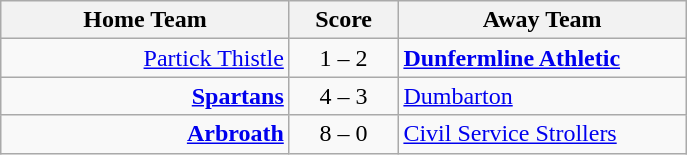<table class="wikitable" style="border-collapse: collapse;">
<tr>
<th align="right" width="185">Home Team</th>
<th align="center" width="65"> Score </th>
<th align="left" width="185">Away Team</th>
</tr>
<tr>
<td style="text-align: right;"><a href='#'>Partick Thistle</a></td>
<td style="text-align: center;">1 – 2</td>
<td style="text-align: left;"><strong><a href='#'>Dunfermline Athletic</a></strong></td>
</tr>
<tr>
<td style="text-align: right;"><strong><a href='#'>Spartans</a></strong></td>
<td style="text-align: center;">4 – 3</td>
<td style="text-align: left;"><a href='#'>Dumbarton</a></td>
</tr>
<tr>
<td style="text-align: right;"><strong><a href='#'>Arbroath</a></strong></td>
<td style="text-align: center;">8 – 0</td>
<td style="text-align: left;"><a href='#'>Civil Service Strollers</a></td>
</tr>
</table>
